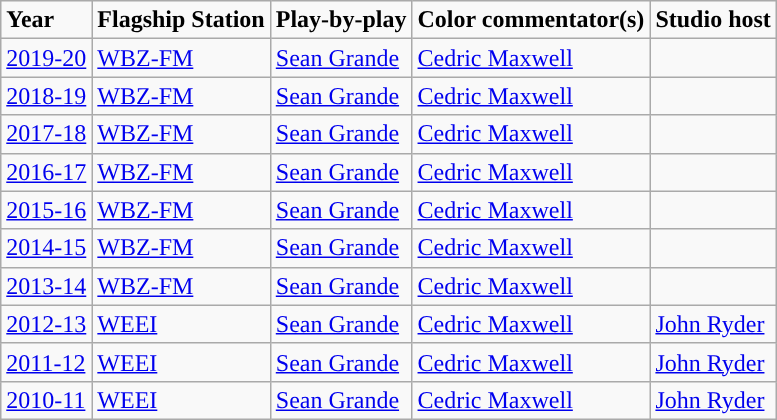<table class="wikitable">
<tr>
<td><strong>Year</strong></td>
<td><strong>Flagship Station</strong></td>
<td><strong>Play-by-play</strong></td>
<td><strong>Color commentator(s)</strong></td>
<td><strong>Studio host</strong></td>
</tr>
<tr>
<td><a href='#'>2019-20</a></td>
<td><a href='#'>WBZ-FM</a></td>
<td><a href='#'>Sean Grande</a></td>
<td><a href='#'>Cedric Maxwell</a></td>
<td></td>
</tr>
<tr>
<td><a href='#'>2018-19</a></td>
<td><a href='#'>WBZ-FM</a></td>
<td><a href='#'>Sean Grande</a></td>
<td><a href='#'>Cedric Maxwell</a></td>
<td></td>
</tr>
<tr>
<td><a href='#'>2017-18</a></td>
<td><a href='#'>WBZ-FM</a></td>
<td><a href='#'>Sean Grande</a></td>
<td><a href='#'>Cedric Maxwell</a></td>
<td></td>
</tr>
<tr>
<td><a href='#'>2016-17</a></td>
<td><a href='#'>WBZ-FM</a></td>
<td><a href='#'>Sean Grande</a></td>
<td><a href='#'>Cedric Maxwell</a></td>
<td></td>
</tr>
<tr>
<td><a href='#'>2015-16</a></td>
<td><a href='#'>WBZ-FM</a></td>
<td><a href='#'>Sean Grande</a></td>
<td><a href='#'>Cedric Maxwell</a></td>
<td></td>
</tr>
<tr>
<td><a href='#'>2014-15</a></td>
<td><a href='#'>WBZ-FM</a></td>
<td><a href='#'>Sean Grande</a></td>
<td><a href='#'>Cedric Maxwell</a></td>
<td></td>
</tr>
<tr>
<td><a href='#'>2013-14</a></td>
<td><a href='#'>WBZ-FM</a></td>
<td><a href='#'>Sean Grande</a></td>
<td><a href='#'>Cedric Maxwell</a></td>
<td></td>
</tr>
<tr>
<td><a href='#'>2012-13</a></td>
<td><a href='#'>WEEI</a></td>
<td><a href='#'>Sean Grande</a></td>
<td><a href='#'>Cedric Maxwell</a></td>
<td><a href='#'>John Ryder</a></td>
</tr>
<tr>
<td><a href='#'>2011-12</a></td>
<td><a href='#'>WEEI</a></td>
<td><a href='#'>Sean Grande</a></td>
<td><a href='#'>Cedric Maxwell</a></td>
<td><a href='#'>John Ryder</a></td>
</tr>
<tr>
<td><a href='#'>2010-11</a></td>
<td><a href='#'>WEEI</a></td>
<td><a href='#'>Sean Grande</a></td>
<td><a href='#'>Cedric Maxwell</a></td>
<td><a href='#'>John Ryder</a></td>
</tr>
</table>
